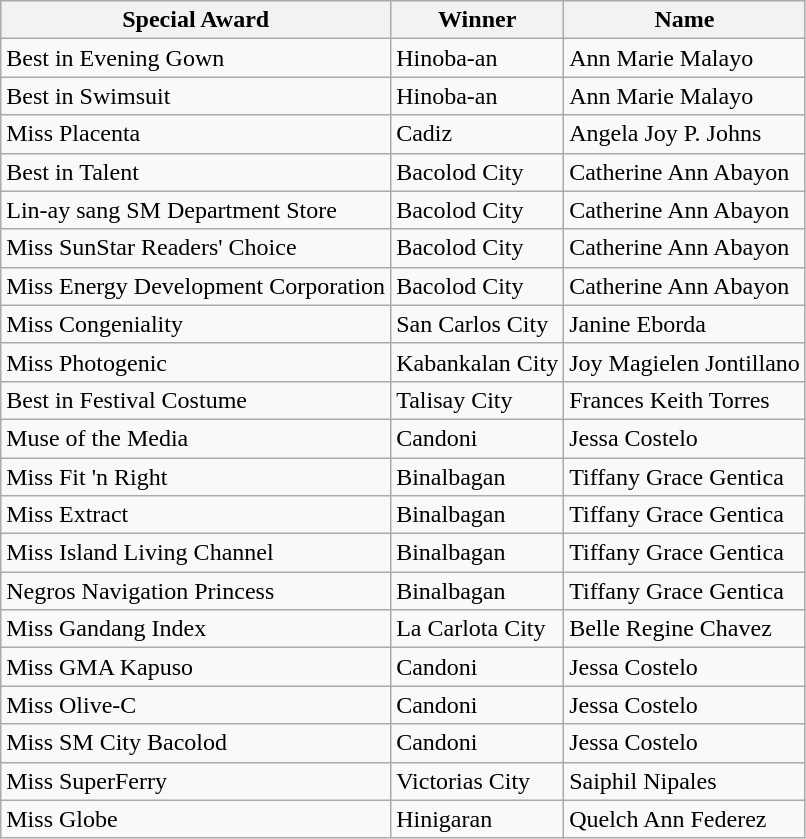<table class="wikitable">
<tr>
<th>Special Award</th>
<th>Winner</th>
<th>Name</th>
</tr>
<tr>
<td>Best in Evening Gown</td>
<td>Hinoba-an</td>
<td>Ann Marie Malayo</td>
</tr>
<tr>
<td>Best in Swimsuit</td>
<td>Hinoba-an</td>
<td>Ann Marie Malayo</td>
</tr>
<tr>
<td>Miss Placenta</td>
<td>Cadiz</td>
<td>Angela Joy P. Johns</td>
</tr>
<tr>
<td>Best in Talent</td>
<td>Bacolod City</td>
<td>Catherine Ann Abayon</td>
</tr>
<tr>
<td>Lin-ay sang SM Department Store</td>
<td>Bacolod City</td>
<td>Catherine Ann Abayon</td>
</tr>
<tr>
<td>Miss SunStar Readers' Choice</td>
<td>Bacolod City</td>
<td>Catherine Ann Abayon</td>
</tr>
<tr>
<td>Miss Energy Development Corporation</td>
<td>Bacolod City</td>
<td>Catherine Ann Abayon</td>
</tr>
<tr>
<td>Miss Congeniality</td>
<td>San Carlos City</td>
<td>Janine Eborda</td>
</tr>
<tr>
<td>Miss Photogenic</td>
<td>Kabankalan City</td>
<td>Joy Magielen Jontillano</td>
</tr>
<tr>
<td>Best in Festival Costume</td>
<td>Talisay City</td>
<td>Frances Keith Torres</td>
</tr>
<tr>
<td>Muse of the Media</td>
<td>Candoni</td>
<td>Jessa Costelo</td>
</tr>
<tr>
<td>Miss Fit 'n Right</td>
<td>Binalbagan</td>
<td>Tiffany Grace Gentica</td>
</tr>
<tr>
<td>Miss Extract</td>
<td>Binalbagan</td>
<td>Tiffany Grace Gentica</td>
</tr>
<tr>
<td>Miss Island Living Channel</td>
<td>Binalbagan</td>
<td>Tiffany Grace Gentica</td>
</tr>
<tr>
<td>Negros Navigation Princess</td>
<td>Binalbagan</td>
<td>Tiffany Grace Gentica</td>
</tr>
<tr>
<td>Miss Gandang Index</td>
<td>La Carlota City</td>
<td>Belle Regine Chavez</td>
</tr>
<tr>
<td>Miss GMA Kapuso</td>
<td>Candoni</td>
<td>Jessa Costelo</td>
</tr>
<tr>
<td>Miss Olive-C</td>
<td>Candoni</td>
<td>Jessa Costelo</td>
</tr>
<tr>
<td>Miss SM City Bacolod</td>
<td>Candoni</td>
<td>Jessa Costelo</td>
</tr>
<tr>
<td>Miss SuperFerry</td>
<td>Victorias City</td>
<td>Saiphil Nipales</td>
</tr>
<tr>
<td>Miss Globe</td>
<td>Hinigaran</td>
<td>Quelch Ann Federez</td>
</tr>
</table>
